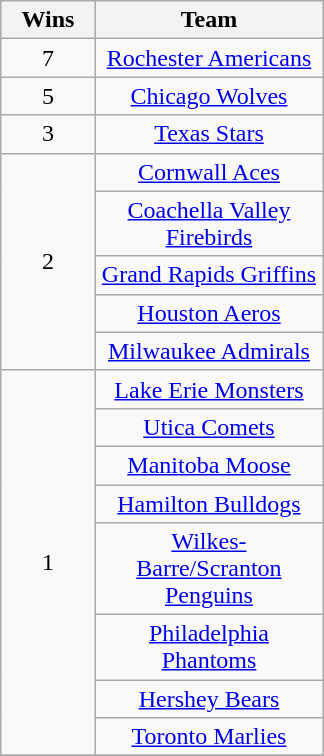<table class="wikitable sortable" style="text-align:center; margin-left:1em; float:right">
<tr>
<th width="55">Wins</th>
<th align="center" width="145">Team</th>
</tr>
<tr>
<td>7</td>
<td><a href='#'>Rochester Americans</a></td>
</tr>
<tr>
<td>5</td>
<td><a href='#'>Chicago Wolves</a></td>
</tr>
<tr>
<td>3</td>
<td><a href='#'>Texas Stars</a></td>
</tr>
<tr>
<td rowspan=5>2</td>
<td><a href='#'>Cornwall Aces</a></td>
</tr>
<tr>
<td><a href='#'>Coachella Valley Firebirds</a></td>
</tr>
<tr>
<td><a href='#'>Grand Rapids Griffins</a></td>
</tr>
<tr>
<td><a href='#'>Houston Aeros</a></td>
</tr>
<tr>
<td><a href='#'>Milwaukee Admirals</a></td>
</tr>
<tr>
<td rowspan=8>1</td>
<td><a href='#'>Lake Erie Monsters</a></td>
</tr>
<tr>
<td><a href='#'>Utica Comets</a></td>
</tr>
<tr>
<td><a href='#'>Manitoba Moose</a></td>
</tr>
<tr>
<td><a href='#'>Hamilton Bulldogs</a></td>
</tr>
<tr>
<td><a href='#'>Wilkes-Barre/Scranton Penguins</a></td>
</tr>
<tr>
<td><a href='#'>Philadelphia Phantoms</a></td>
</tr>
<tr>
<td><a href='#'>Hershey Bears</a></td>
</tr>
<tr>
<td><a href='#'>Toronto Marlies</a></td>
</tr>
<tr>
</tr>
</table>
